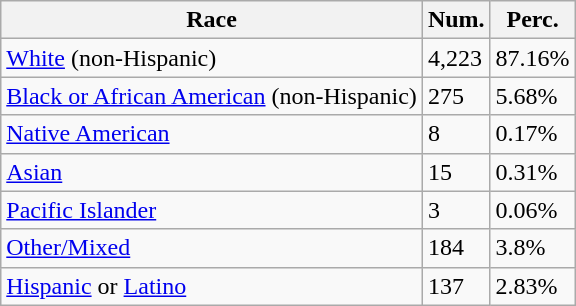<table class="wikitable">
<tr>
<th>Race</th>
<th>Num.</th>
<th>Perc.</th>
</tr>
<tr>
<td><a href='#'>White</a> (non-Hispanic)</td>
<td>4,223</td>
<td>87.16%</td>
</tr>
<tr>
<td><a href='#'>Black or African American</a> (non-Hispanic)</td>
<td>275</td>
<td>5.68%</td>
</tr>
<tr>
<td><a href='#'>Native American</a></td>
<td>8</td>
<td>0.17%</td>
</tr>
<tr>
<td><a href='#'>Asian</a></td>
<td>15</td>
<td>0.31%</td>
</tr>
<tr>
<td><a href='#'>Pacific Islander</a></td>
<td>3</td>
<td>0.06%</td>
</tr>
<tr>
<td><a href='#'>Other/Mixed</a></td>
<td>184</td>
<td>3.8%</td>
</tr>
<tr>
<td><a href='#'>Hispanic</a> or <a href='#'>Latino</a></td>
<td>137</td>
<td>2.83%</td>
</tr>
</table>
